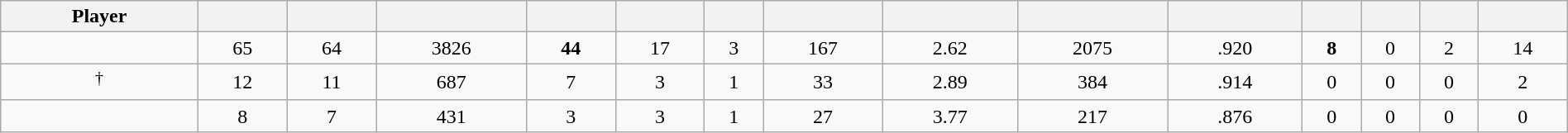<table class="wikitable sortable" style="width:100%; text-align:center;">
<tr>
<th>Player</th>
<th></th>
<th></th>
<th></th>
<th></th>
<th></th>
<th></th>
<th></th>
<th></th>
<th></th>
<th></th>
<th></th>
<th></th>
<th></th>
<th></th>
</tr>
<tr>
<td style=white-space:nowrap></td>
<td>65</td>
<td>64</td>
<td>3826</td>
<td><strong>44</strong></td>
<td>17</td>
<td>3</td>
<td>167</td>
<td>2.62</td>
<td>2075</td>
<td>.920</td>
<td><strong>8</strong></td>
<td>0</td>
<td>2</td>
<td>14</td>
</tr>
<tr>
<td style=white-space:nowrap><sup>†</sup></td>
<td>12</td>
<td>11</td>
<td>687</td>
<td>7</td>
<td>3</td>
<td>1</td>
<td>33</td>
<td>2.89</td>
<td>384</td>
<td>.914</td>
<td>0</td>
<td>0</td>
<td>0</td>
<td>2</td>
</tr>
<tr>
<td style=white-space:nowrap></td>
<td>8</td>
<td>7</td>
<td>431</td>
<td>3</td>
<td>3</td>
<td>1</td>
<td>27</td>
<td>3.77</td>
<td>217</td>
<td>.876</td>
<td>0</td>
<td>0</td>
<td>0</td>
<td>0</td>
</tr>
</table>
